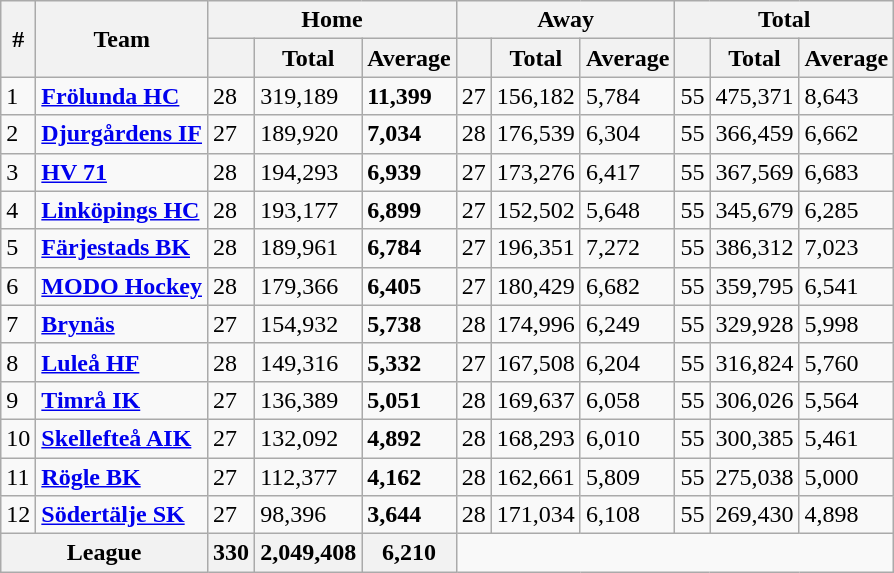<table class="wikitable">
<tr>
<th rowspan=2>#</th>
<th rowspan=2>Team</th>
<th colspan=3>Home</th>
<th colspan=3>Away</th>
<th colspan=3>Total</th>
</tr>
<tr>
<th></th>
<th>Total</th>
<th>Average</th>
<th></th>
<th>Total</th>
<th>Average</th>
<th></th>
<th>Total</th>
<th>Average</th>
</tr>
<tr>
<td>1</td>
<td><strong><a href='#'>Frölunda HC</a></strong></td>
<td>28</td>
<td>319,189</td>
<td><strong>11,399</strong></td>
<td>27</td>
<td>156,182</td>
<td>5,784</td>
<td>55</td>
<td>475,371</td>
<td>8,643</td>
</tr>
<tr>
<td>2</td>
<td><strong><a href='#'>Djurgårdens IF</a></strong></td>
<td>27</td>
<td>189,920</td>
<td><strong>7,034</strong></td>
<td>28</td>
<td>176,539</td>
<td>6,304</td>
<td>55</td>
<td>366,459</td>
<td>6,662</td>
</tr>
<tr>
<td>3</td>
<td><strong><a href='#'>HV 71</a></strong></td>
<td>28</td>
<td>194,293</td>
<td><strong>6,939</strong></td>
<td>27</td>
<td>173,276</td>
<td>6,417</td>
<td>55</td>
<td>367,569</td>
<td>6,683</td>
</tr>
<tr>
<td>4</td>
<td><strong><a href='#'>Linköpings HC</a></strong></td>
<td>28</td>
<td>193,177</td>
<td><strong>6,899</strong></td>
<td>27</td>
<td>152,502</td>
<td>5,648</td>
<td>55</td>
<td>345,679</td>
<td>6,285</td>
</tr>
<tr>
<td>5</td>
<td><strong><a href='#'>Färjestads BK</a></strong></td>
<td>28</td>
<td>189,961</td>
<td><strong>6,784</strong></td>
<td>27</td>
<td>196,351</td>
<td>7,272</td>
<td>55</td>
<td>386,312</td>
<td>7,023</td>
</tr>
<tr>
<td>6</td>
<td><strong><a href='#'>MODO Hockey</a></strong></td>
<td>28</td>
<td>179,366</td>
<td><strong>6,405</strong></td>
<td>27</td>
<td>180,429</td>
<td>6,682</td>
<td>55</td>
<td>359,795</td>
<td>6,541</td>
</tr>
<tr>
<td>7</td>
<td><strong><a href='#'>Brynäs</a></strong></td>
<td>27</td>
<td>154,932</td>
<td><strong>5,738</strong></td>
<td>28</td>
<td>174,996</td>
<td>6,249</td>
<td>55</td>
<td>329,928</td>
<td>5,998</td>
</tr>
<tr>
<td>8</td>
<td><strong><a href='#'>Luleå HF</a></strong></td>
<td>28</td>
<td>149,316</td>
<td><strong>5,332</strong></td>
<td>27</td>
<td>167,508</td>
<td>6,204</td>
<td>55</td>
<td>316,824</td>
<td>5,760</td>
</tr>
<tr>
<td>9</td>
<td><strong><a href='#'>Timrå IK</a></strong></td>
<td>27</td>
<td>136,389</td>
<td><strong>5,051</strong></td>
<td>28</td>
<td>169,637</td>
<td>6,058</td>
<td>55</td>
<td>306,026</td>
<td>5,564</td>
</tr>
<tr>
<td>10</td>
<td><strong><a href='#'>Skellefteå AIK</a></strong></td>
<td>27</td>
<td>132,092</td>
<td><strong>4,892</strong></td>
<td>28</td>
<td>168,293</td>
<td>6,010</td>
<td>55</td>
<td>300,385</td>
<td>5,461</td>
</tr>
<tr>
<td>11</td>
<td><strong><a href='#'>Rögle BK</a></strong></td>
<td>27</td>
<td>112,377</td>
<td><strong>4,162</strong></td>
<td>28</td>
<td>162,661</td>
<td>5,809</td>
<td>55</td>
<td>275,038</td>
<td>5,000</td>
</tr>
<tr>
<td>12</td>
<td><strong><a href='#'>Södertälje SK</a></strong></td>
<td>27</td>
<td>98,396</td>
<td><strong>3,644</strong></td>
<td>28</td>
<td>171,034</td>
<td>6,108</td>
<td>55</td>
<td>269,430</td>
<td>4,898</td>
</tr>
<tr>
<th colspan=2>League</th>
<th>330</th>
<th>2,049,408</th>
<th>6,210</th>
</tr>
</table>
